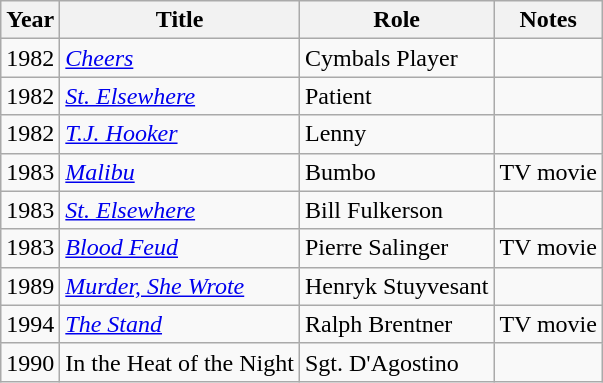<table class="wikitable sortable">
<tr>
<th>Year</th>
<th>Title</th>
<th>Role</th>
<th>Notes</th>
</tr>
<tr>
<td>1982</td>
<td><em><a href='#'>Cheers</a></em></td>
<td>Cymbals Player</td>
<td></td>
</tr>
<tr>
<td>1982</td>
<td><em><a href='#'>St. Elsewhere</a></em></td>
<td>Patient</td>
<td></td>
</tr>
<tr>
<td>1982</td>
<td><em><a href='#'>T.J. Hooker</a></em></td>
<td>Lenny</td>
<td></td>
</tr>
<tr>
<td>1983</td>
<td><em><a href='#'>Malibu</a></em></td>
<td>Bumbo</td>
<td>TV movie</td>
</tr>
<tr>
<td>1983</td>
<td><em><a href='#'>St. Elsewhere</a></em></td>
<td>Bill Fulkerson</td>
<td></td>
</tr>
<tr>
<td>1983</td>
<td><em><a href='#'>Blood Feud</a></em></td>
<td>Pierre Salinger</td>
<td>TV movie</td>
</tr>
<tr>
<td>1989</td>
<td><em><a href='#'>Murder, She Wrote</a></em></td>
<td>Henryk Stuyvesant</td>
<td></td>
</tr>
<tr>
<td>1994</td>
<td><em><a href='#'>The Stand</a></em></td>
<td>Ralph Brentner</td>
<td>TV movie</td>
</tr>
<tr>
<td>1990</td>
<td>In the Heat of the Night</td>
<td>Sgt. D'Agostino</td>
</tr>
</table>
